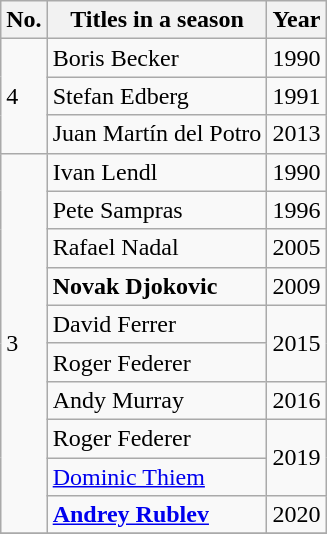<table class="wikitable" style="display: inline-table;">
<tr>
<th width=20>No.</th>
<th>Titles in a season</th>
<th>Year</th>
</tr>
<tr>
<td rowspan=3>4</td>
<td> Boris Becker</td>
<td>1990</td>
</tr>
<tr>
<td> Stefan Edberg</td>
<td>1991</td>
</tr>
<tr>
<td> Juan Martín del Potro</td>
<td>2013</td>
</tr>
<tr>
<td rowspan=10>3</td>
<td> Ivan Lendl</td>
<td>1990</td>
</tr>
<tr>
<td> Pete Sampras</td>
<td>1996</td>
</tr>
<tr>
<td> Rafael Nadal</td>
<td>2005</td>
</tr>
<tr>
<td> <strong>Novak Djokovic</strong></td>
<td>2009</td>
</tr>
<tr>
<td> David Ferrer</td>
<td rowspan=2>2015</td>
</tr>
<tr>
<td> Roger Federer</td>
</tr>
<tr>
<td> Andy Murray</td>
<td>2016</td>
</tr>
<tr>
<td> Roger Federer</td>
<td rowspan=2>2019</td>
</tr>
<tr>
<td> <a href='#'>Dominic Thiem</a></td>
</tr>
<tr>
<td> <strong><a href='#'>Andrey Rublev</a></strong></td>
<td>2020</td>
</tr>
<tr>
</tr>
</table>
